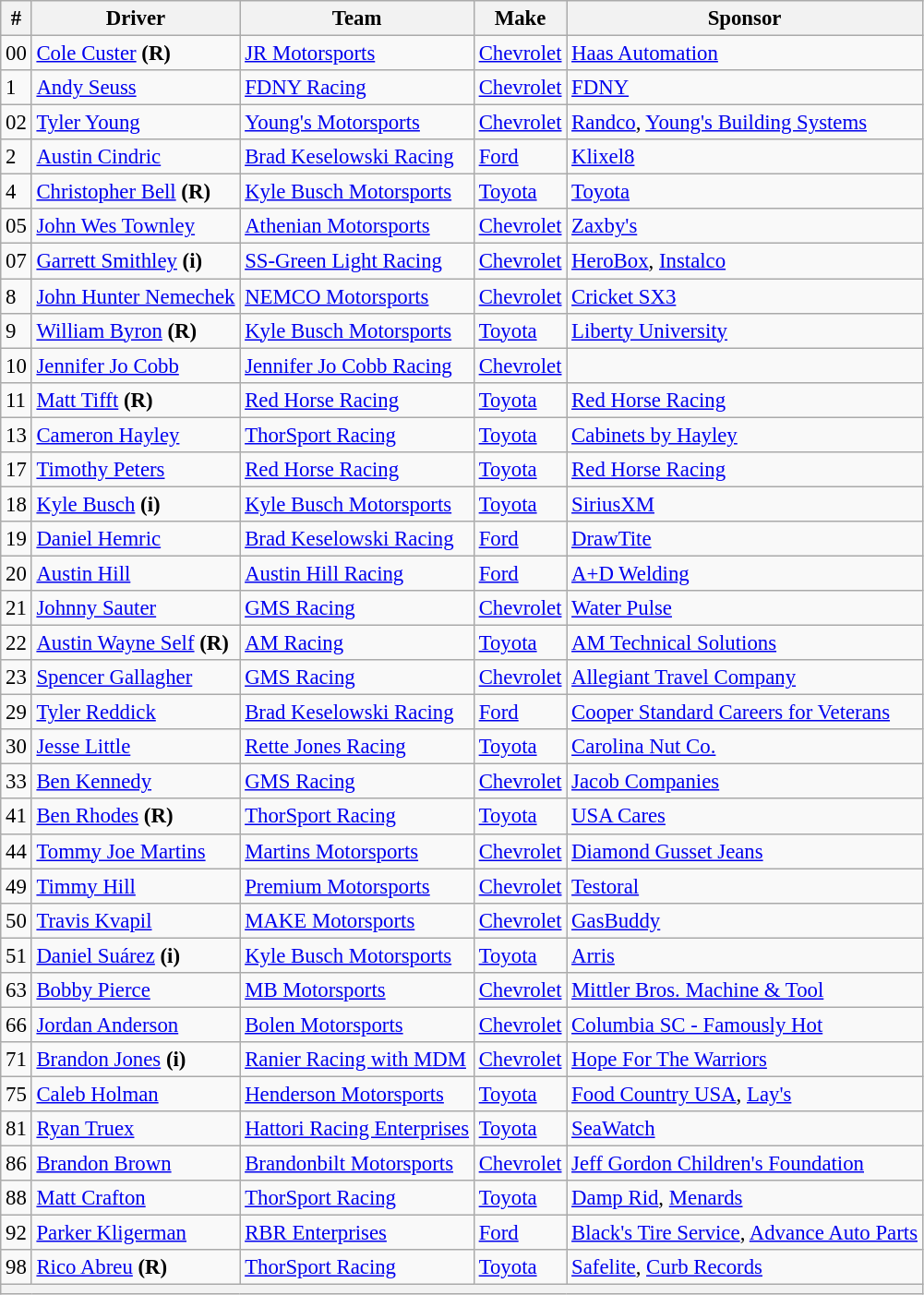<table class="wikitable" style="font-size:95%">
<tr>
<th>#</th>
<th>Driver</th>
<th>Team</th>
<th>Make</th>
<th>Sponsor</th>
</tr>
<tr>
<td>00</td>
<td><a href='#'>Cole Custer</a> <strong>(R)</strong></td>
<td><a href='#'>JR Motorsports</a></td>
<td><a href='#'>Chevrolet</a></td>
<td><a href='#'>Haas Automation</a></td>
</tr>
<tr>
<td>1</td>
<td><a href='#'>Andy Seuss</a></td>
<td><a href='#'>FDNY Racing</a></td>
<td><a href='#'>Chevrolet</a></td>
<td><a href='#'>FDNY</a></td>
</tr>
<tr>
<td>02</td>
<td><a href='#'>Tyler Young</a></td>
<td><a href='#'>Young's Motorsports</a></td>
<td><a href='#'>Chevrolet</a></td>
<td><a href='#'>Randco</a>, <a href='#'>Young's Building Systems</a></td>
</tr>
<tr>
<td>2</td>
<td><a href='#'>Austin Cindric</a></td>
<td><a href='#'>Brad Keselowski Racing</a></td>
<td><a href='#'>Ford</a></td>
<td><a href='#'>Klixel8</a></td>
</tr>
<tr>
<td>4</td>
<td><a href='#'>Christopher Bell</a> <strong>(R)</strong></td>
<td><a href='#'>Kyle Busch Motorsports</a></td>
<td><a href='#'>Toyota</a></td>
<td><a href='#'>Toyota</a></td>
</tr>
<tr>
<td>05</td>
<td><a href='#'>John Wes Townley</a></td>
<td><a href='#'>Athenian Motorsports</a></td>
<td><a href='#'>Chevrolet</a></td>
<td><a href='#'>Zaxby's</a></td>
</tr>
<tr>
<td>07</td>
<td><a href='#'>Garrett Smithley</a> <strong>(i)</strong></td>
<td><a href='#'>SS-Green Light Racing</a></td>
<td><a href='#'>Chevrolet</a></td>
<td><a href='#'>HeroBox</a>, <a href='#'>Instalco</a></td>
</tr>
<tr>
<td>8</td>
<td><a href='#'>John Hunter Nemechek</a></td>
<td><a href='#'>NEMCO Motorsports</a></td>
<td><a href='#'>Chevrolet</a></td>
<td><a href='#'>Cricket SX3</a></td>
</tr>
<tr>
<td>9</td>
<td><a href='#'>William Byron</a> <strong>(R)</strong></td>
<td><a href='#'>Kyle Busch Motorsports</a></td>
<td><a href='#'>Toyota</a></td>
<td><a href='#'>Liberty University</a></td>
</tr>
<tr>
<td>10</td>
<td><a href='#'>Jennifer Jo Cobb</a></td>
<td><a href='#'>Jennifer Jo Cobb Racing</a></td>
<td><a href='#'>Chevrolet</a></td>
<td></td>
</tr>
<tr>
<td>11</td>
<td><a href='#'>Matt Tifft</a> <strong>(R)</strong></td>
<td><a href='#'>Red Horse Racing</a></td>
<td><a href='#'>Toyota</a></td>
<td><a href='#'>Red Horse Racing</a></td>
</tr>
<tr>
<td>13</td>
<td><a href='#'>Cameron Hayley</a></td>
<td><a href='#'>ThorSport Racing</a></td>
<td><a href='#'>Toyota</a></td>
<td><a href='#'>Cabinets by Hayley</a></td>
</tr>
<tr>
<td>17</td>
<td><a href='#'>Timothy Peters</a></td>
<td><a href='#'>Red Horse Racing</a></td>
<td><a href='#'>Toyota</a></td>
<td><a href='#'>Red Horse Racing</a></td>
</tr>
<tr>
<td>18</td>
<td><a href='#'>Kyle Busch</a> <strong>(i)</strong></td>
<td><a href='#'>Kyle Busch Motorsports</a></td>
<td><a href='#'>Toyota</a></td>
<td><a href='#'>SiriusXM</a></td>
</tr>
<tr>
<td>19</td>
<td><a href='#'>Daniel Hemric</a></td>
<td><a href='#'>Brad Keselowski Racing</a></td>
<td><a href='#'>Ford</a></td>
<td><a href='#'>DrawTite</a></td>
</tr>
<tr>
<td>20</td>
<td><a href='#'>Austin Hill</a></td>
<td><a href='#'>Austin Hill Racing</a></td>
<td><a href='#'>Ford</a></td>
<td><a href='#'>A+D Welding</a></td>
</tr>
<tr>
<td>21</td>
<td><a href='#'>Johnny Sauter</a></td>
<td><a href='#'>GMS Racing</a></td>
<td><a href='#'>Chevrolet</a></td>
<td><a href='#'>Water Pulse</a></td>
</tr>
<tr>
<td>22</td>
<td><a href='#'>Austin Wayne Self</a> <strong>(R)</strong></td>
<td><a href='#'>AM Racing</a></td>
<td><a href='#'>Toyota</a></td>
<td><a href='#'>AM Technical Solutions</a></td>
</tr>
<tr>
<td>23</td>
<td><a href='#'>Spencer Gallagher</a></td>
<td><a href='#'>GMS Racing</a></td>
<td><a href='#'>Chevrolet</a></td>
<td><a href='#'>Allegiant Travel Company</a></td>
</tr>
<tr>
<td>29</td>
<td><a href='#'>Tyler Reddick</a></td>
<td><a href='#'>Brad Keselowski Racing</a></td>
<td><a href='#'>Ford</a></td>
<td><a href='#'>Cooper Standard Careers for Veterans</a></td>
</tr>
<tr>
<td>30</td>
<td><a href='#'>Jesse Little</a></td>
<td><a href='#'>Rette Jones Racing</a></td>
<td><a href='#'>Toyota</a></td>
<td><a href='#'>Carolina Nut Co.</a></td>
</tr>
<tr>
<td>33</td>
<td><a href='#'>Ben Kennedy</a></td>
<td><a href='#'>GMS Racing</a></td>
<td><a href='#'>Chevrolet</a></td>
<td><a href='#'>Jacob Companies</a></td>
</tr>
<tr>
<td>41</td>
<td><a href='#'>Ben Rhodes</a> <strong>(R)</strong></td>
<td><a href='#'>ThorSport Racing</a></td>
<td><a href='#'>Toyota</a></td>
<td><a href='#'>USA Cares</a></td>
</tr>
<tr>
<td>44</td>
<td><a href='#'>Tommy Joe Martins</a></td>
<td><a href='#'>Martins Motorsports</a></td>
<td><a href='#'>Chevrolet</a></td>
<td><a href='#'>Diamond Gusset Jeans</a></td>
</tr>
<tr>
<td>49</td>
<td><a href='#'>Timmy Hill</a></td>
<td><a href='#'>Premium Motorsports</a></td>
<td><a href='#'>Chevrolet</a></td>
<td><a href='#'>Testoral</a></td>
</tr>
<tr>
<td>50</td>
<td><a href='#'>Travis Kvapil</a></td>
<td><a href='#'>MAKE Motorsports</a></td>
<td><a href='#'>Chevrolet</a></td>
<td><a href='#'>GasBuddy</a></td>
</tr>
<tr>
<td>51</td>
<td><a href='#'>Daniel Suárez</a> <strong>(i)</strong></td>
<td><a href='#'>Kyle Busch Motorsports</a></td>
<td><a href='#'>Toyota</a></td>
<td><a href='#'>Arris</a></td>
</tr>
<tr>
<td>63</td>
<td><a href='#'>Bobby Pierce</a></td>
<td><a href='#'>MB Motorsports</a></td>
<td><a href='#'>Chevrolet</a></td>
<td><a href='#'>Mittler Bros. Machine & Tool</a></td>
</tr>
<tr>
<td>66</td>
<td><a href='#'>Jordan Anderson</a></td>
<td><a href='#'>Bolen Motorsports</a></td>
<td><a href='#'>Chevrolet</a></td>
<td><a href='#'>Columbia SC - Famously Hot</a></td>
</tr>
<tr>
<td>71</td>
<td><a href='#'>Brandon Jones</a> <strong>(i)</strong></td>
<td><a href='#'>Ranier Racing with MDM</a></td>
<td><a href='#'>Chevrolet</a></td>
<td><a href='#'>Hope For The Warriors</a></td>
</tr>
<tr>
<td>75</td>
<td><a href='#'>Caleb Holman</a></td>
<td><a href='#'>Henderson Motorsports</a></td>
<td><a href='#'>Toyota</a></td>
<td><a href='#'>Food Country USA</a>, <a href='#'>Lay's</a></td>
</tr>
<tr>
<td>81</td>
<td><a href='#'>Ryan Truex</a></td>
<td><a href='#'>Hattori Racing Enterprises</a></td>
<td><a href='#'>Toyota</a></td>
<td><a href='#'>SeaWatch</a></td>
</tr>
<tr>
<td>86</td>
<td><a href='#'>Brandon Brown</a></td>
<td><a href='#'>Brandonbilt Motorsports</a></td>
<td><a href='#'>Chevrolet</a></td>
<td><a href='#'>Jeff Gordon Children's Foundation</a></td>
</tr>
<tr>
<td>88</td>
<td><a href='#'>Matt Crafton</a></td>
<td><a href='#'>ThorSport Racing</a></td>
<td><a href='#'>Toyota</a></td>
<td><a href='#'>Damp Rid</a>, <a href='#'>Menards</a></td>
</tr>
<tr>
<td>92</td>
<td><a href='#'>Parker Kligerman</a></td>
<td><a href='#'>RBR Enterprises</a></td>
<td><a href='#'>Ford</a></td>
<td><a href='#'>Black's Tire Service</a>, <a href='#'>Advance Auto Parts</a></td>
</tr>
<tr>
<td>98</td>
<td><a href='#'>Rico Abreu</a> <strong>(R)</strong></td>
<td><a href='#'>ThorSport Racing</a></td>
<td><a href='#'>Toyota</a></td>
<td><a href='#'>Safelite</a>, <a href='#'>Curb Records</a></td>
</tr>
<tr>
<th colspan="5"></th>
</tr>
</table>
